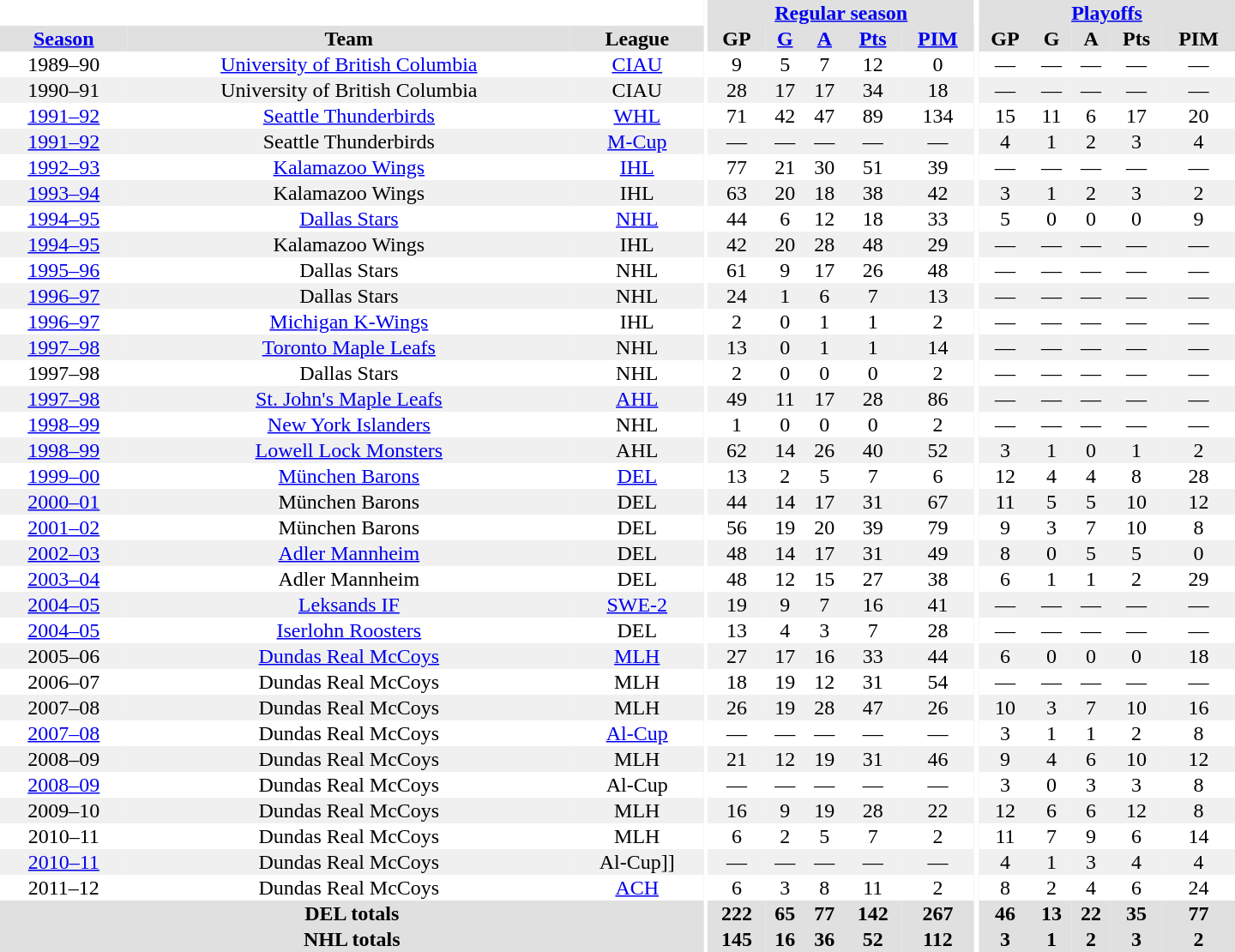<table border="0" cellpadding="1" cellspacing="0" style="text-align:center; width:60em">
<tr bgcolor="#e0e0e0">
<th colspan="3" bgcolor="#ffffff"></th>
<th rowspan="100" bgcolor="#ffffff"></th>
<th colspan="5"><a href='#'>Regular season</a></th>
<th rowspan="100" bgcolor="#ffffff"></th>
<th colspan="5"><a href='#'>Playoffs</a></th>
</tr>
<tr bgcolor="#e0e0e0">
<th><a href='#'>Season</a></th>
<th>Team</th>
<th>League</th>
<th>GP</th>
<th><a href='#'>G</a></th>
<th><a href='#'>A</a></th>
<th><a href='#'>Pts</a></th>
<th><a href='#'>PIM</a></th>
<th>GP</th>
<th>G</th>
<th>A</th>
<th>Pts</th>
<th>PIM</th>
</tr>
<tr>
<td>1989–90</td>
<td><a href='#'>University of British Columbia</a></td>
<td><a href='#'>CIAU</a></td>
<td>9</td>
<td>5</td>
<td>7</td>
<td>12</td>
<td>0</td>
<td>—</td>
<td>—</td>
<td>—</td>
<td>—</td>
<td>—</td>
</tr>
<tr bgcolor="#f0f0f0">
<td>1990–91</td>
<td>University of British Columbia</td>
<td>CIAU</td>
<td>28</td>
<td>17</td>
<td>17</td>
<td>34</td>
<td>18</td>
<td>—</td>
<td>—</td>
<td>—</td>
<td>—</td>
<td>—</td>
</tr>
<tr>
<td><a href='#'>1991–92</a></td>
<td><a href='#'>Seattle Thunderbirds</a></td>
<td><a href='#'>WHL</a></td>
<td>71</td>
<td>42</td>
<td>47</td>
<td>89</td>
<td>134</td>
<td>15</td>
<td>11</td>
<td>6</td>
<td>17</td>
<td>20</td>
</tr>
<tr bgcolor="#f0f0f0">
<td><a href='#'>1991–92</a></td>
<td>Seattle Thunderbirds</td>
<td><a href='#'>M-Cup</a></td>
<td>—</td>
<td>—</td>
<td>—</td>
<td>—</td>
<td>—</td>
<td>4</td>
<td>1</td>
<td>2</td>
<td>3</td>
<td>4</td>
</tr>
<tr>
<td><a href='#'>1992–93</a></td>
<td><a href='#'>Kalamazoo Wings</a></td>
<td><a href='#'>IHL</a></td>
<td>77</td>
<td>21</td>
<td>30</td>
<td>51</td>
<td>39</td>
<td>—</td>
<td>—</td>
<td>—</td>
<td>—</td>
<td>—</td>
</tr>
<tr bgcolor="#f0f0f0">
<td><a href='#'>1993–94</a></td>
<td>Kalamazoo Wings</td>
<td>IHL</td>
<td>63</td>
<td>20</td>
<td>18</td>
<td>38</td>
<td>42</td>
<td>3</td>
<td>1</td>
<td>2</td>
<td>3</td>
<td>2</td>
</tr>
<tr>
<td><a href='#'>1994–95</a></td>
<td><a href='#'>Dallas Stars</a></td>
<td><a href='#'>NHL</a></td>
<td>44</td>
<td>6</td>
<td>12</td>
<td>18</td>
<td>33</td>
<td>5</td>
<td>0</td>
<td>0</td>
<td>0</td>
<td>9</td>
</tr>
<tr bgcolor="#f0f0f0">
<td><a href='#'>1994–95</a></td>
<td>Kalamazoo Wings</td>
<td>IHL</td>
<td>42</td>
<td>20</td>
<td>28</td>
<td>48</td>
<td>29</td>
<td>—</td>
<td>—</td>
<td>—</td>
<td>—</td>
<td>—</td>
</tr>
<tr>
<td><a href='#'>1995–96</a></td>
<td>Dallas Stars</td>
<td>NHL</td>
<td>61</td>
<td>9</td>
<td>17</td>
<td>26</td>
<td>48</td>
<td>—</td>
<td>—</td>
<td>—</td>
<td>—</td>
<td>—</td>
</tr>
<tr bgcolor="#f0f0f0">
<td><a href='#'>1996–97</a></td>
<td>Dallas Stars</td>
<td>NHL</td>
<td>24</td>
<td>1</td>
<td>6</td>
<td>7</td>
<td>13</td>
<td>—</td>
<td>—</td>
<td>—</td>
<td>—</td>
<td>—</td>
</tr>
<tr>
<td><a href='#'>1996–97</a></td>
<td><a href='#'>Michigan K-Wings</a></td>
<td>IHL</td>
<td>2</td>
<td>0</td>
<td>1</td>
<td>1</td>
<td>2</td>
<td>—</td>
<td>—</td>
<td>—</td>
<td>—</td>
<td>—</td>
</tr>
<tr bgcolor="#f0f0f0">
<td><a href='#'>1997–98</a></td>
<td><a href='#'>Toronto Maple Leafs</a></td>
<td>NHL</td>
<td>13</td>
<td>0</td>
<td>1</td>
<td>1</td>
<td>14</td>
<td>—</td>
<td>—</td>
<td>—</td>
<td>—</td>
<td>—</td>
</tr>
<tr>
<td>1997–98</td>
<td>Dallas Stars</td>
<td>NHL</td>
<td>2</td>
<td>0</td>
<td>0</td>
<td>0</td>
<td>2</td>
<td>—</td>
<td>—</td>
<td>—</td>
<td>—</td>
<td>—</td>
</tr>
<tr bgcolor="#f0f0f0">
<td><a href='#'>1997–98</a></td>
<td><a href='#'>St. John's Maple Leafs</a></td>
<td><a href='#'>AHL</a></td>
<td>49</td>
<td>11</td>
<td>17</td>
<td>28</td>
<td>86</td>
<td>—</td>
<td>—</td>
<td>—</td>
<td>—</td>
<td>—</td>
</tr>
<tr>
<td><a href='#'>1998–99</a></td>
<td><a href='#'>New York Islanders</a></td>
<td>NHL</td>
<td>1</td>
<td>0</td>
<td>0</td>
<td>0</td>
<td>2</td>
<td>—</td>
<td>—</td>
<td>—</td>
<td>—</td>
<td>—</td>
</tr>
<tr bgcolor="#f0f0f0">
<td><a href='#'>1998–99</a></td>
<td><a href='#'>Lowell Lock Monsters</a></td>
<td>AHL</td>
<td>62</td>
<td>14</td>
<td>26</td>
<td>40</td>
<td>52</td>
<td>3</td>
<td>1</td>
<td>0</td>
<td>1</td>
<td>2</td>
</tr>
<tr>
<td><a href='#'>1999–00</a></td>
<td><a href='#'>München Barons</a></td>
<td><a href='#'>DEL</a></td>
<td>13</td>
<td>2</td>
<td>5</td>
<td>7</td>
<td>6</td>
<td>12</td>
<td>4</td>
<td>4</td>
<td>8</td>
<td>28</td>
</tr>
<tr bgcolor="#f0f0f0">
<td><a href='#'>2000–01</a></td>
<td>München Barons</td>
<td>DEL</td>
<td>44</td>
<td>14</td>
<td>17</td>
<td>31</td>
<td>67</td>
<td>11</td>
<td>5</td>
<td>5</td>
<td>10</td>
<td>12</td>
</tr>
<tr>
<td><a href='#'>2001–02</a></td>
<td>München Barons</td>
<td>DEL</td>
<td>56</td>
<td>19</td>
<td>20</td>
<td>39</td>
<td>79</td>
<td>9</td>
<td>3</td>
<td>7</td>
<td>10</td>
<td>8</td>
</tr>
<tr bgcolor="#f0f0f0">
<td><a href='#'>2002–03</a></td>
<td><a href='#'>Adler Mannheim</a></td>
<td>DEL</td>
<td>48</td>
<td>14</td>
<td>17</td>
<td>31</td>
<td>49</td>
<td>8</td>
<td>0</td>
<td>5</td>
<td>5</td>
<td>0</td>
</tr>
<tr>
<td><a href='#'>2003–04</a></td>
<td>Adler Mannheim</td>
<td>DEL</td>
<td>48</td>
<td>12</td>
<td>15</td>
<td>27</td>
<td>38</td>
<td>6</td>
<td>1</td>
<td>1</td>
<td>2</td>
<td>29</td>
</tr>
<tr bgcolor="#f0f0f0">
<td><a href='#'>2004–05</a></td>
<td><a href='#'>Leksands IF</a></td>
<td><a href='#'>SWE-2</a></td>
<td>19</td>
<td>9</td>
<td>7</td>
<td>16</td>
<td>41</td>
<td>—</td>
<td>—</td>
<td>—</td>
<td>—</td>
<td>—</td>
</tr>
<tr>
<td><a href='#'>2004–05</a></td>
<td><a href='#'>Iserlohn Roosters</a></td>
<td>DEL</td>
<td>13</td>
<td>4</td>
<td>3</td>
<td>7</td>
<td>28</td>
<td>—</td>
<td>—</td>
<td>—</td>
<td>—</td>
<td>—</td>
</tr>
<tr bgcolor="#f0f0f0">
<td>2005–06</td>
<td><a href='#'>Dundas Real McCoys</a></td>
<td><a href='#'>MLH</a></td>
<td>27</td>
<td>17</td>
<td>16</td>
<td>33</td>
<td>44</td>
<td>6</td>
<td>0</td>
<td>0</td>
<td>0</td>
<td>18</td>
</tr>
<tr>
<td>2006–07</td>
<td>Dundas Real McCoys</td>
<td>MLH</td>
<td>18</td>
<td>19</td>
<td>12</td>
<td>31</td>
<td>54</td>
<td>—</td>
<td>—</td>
<td>—</td>
<td>—</td>
<td>—</td>
</tr>
<tr bgcolor="#f0f0f0">
<td>2007–08</td>
<td>Dundas Real McCoys</td>
<td>MLH</td>
<td>26</td>
<td>19</td>
<td>28</td>
<td>47</td>
<td>26</td>
<td>10</td>
<td>3</td>
<td>7</td>
<td>10</td>
<td>16</td>
</tr>
<tr>
<td><a href='#'>2007–08</a></td>
<td>Dundas Real McCoys</td>
<td><a href='#'>Al-Cup</a></td>
<td>—</td>
<td>—</td>
<td>—</td>
<td>—</td>
<td>—</td>
<td>3</td>
<td>1</td>
<td>1</td>
<td>2</td>
<td>8</td>
</tr>
<tr bgcolor="#f0f0f0">
<td>2008–09</td>
<td>Dundas Real McCoys</td>
<td>MLH</td>
<td>21</td>
<td>12</td>
<td>19</td>
<td>31</td>
<td>46</td>
<td>9</td>
<td>4</td>
<td>6</td>
<td>10</td>
<td>12</td>
</tr>
<tr>
<td><a href='#'>2008–09</a></td>
<td>Dundas Real McCoys</td>
<td>Al-Cup</td>
<td>—</td>
<td>—</td>
<td>—</td>
<td>—</td>
<td>—</td>
<td>3</td>
<td>0</td>
<td>3</td>
<td>3</td>
<td>8</td>
</tr>
<tr bgcolor="#f0f0f0">
<td>2009–10</td>
<td>Dundas Real McCoys</td>
<td>MLH</td>
<td>16</td>
<td>9</td>
<td>19</td>
<td>28</td>
<td>22</td>
<td>12</td>
<td>6</td>
<td>6</td>
<td>12</td>
<td>8</td>
</tr>
<tr>
<td>2010–11</td>
<td>Dundas Real McCoys</td>
<td>MLH</td>
<td>6</td>
<td>2</td>
<td>5</td>
<td>7</td>
<td>2</td>
<td>11</td>
<td>7</td>
<td>9</td>
<td>6</td>
<td>14</td>
</tr>
<tr bgcolor="#f0f0f0">
<td><a href='#'>2010–11</a></td>
<td>Dundas Real McCoys</td>
<td>Al-Cup]]</td>
<td>—</td>
<td>—</td>
<td>—</td>
<td>—</td>
<td>—</td>
<td>4</td>
<td>1</td>
<td>3</td>
<td>4</td>
<td>4</td>
</tr>
<tr>
<td>2011–12</td>
<td>Dundas Real McCoys</td>
<td><a href='#'>ACH</a></td>
<td>6</td>
<td>3</td>
<td>8</td>
<td>11</td>
<td>2</td>
<td>8</td>
<td>2</td>
<td>4</td>
<td>6</td>
<td>24</td>
</tr>
<tr bgcolor="#e0e0e0">
<th colspan="3">DEL totals</th>
<th>222</th>
<th>65</th>
<th>77</th>
<th>142</th>
<th>267</th>
<th>46</th>
<th>13</th>
<th>22</th>
<th>35</th>
<th>77</th>
</tr>
<tr bgcolor="#e0e0e0">
<th colspan="3">NHL totals</th>
<th>145</th>
<th>16</th>
<th>36</th>
<th>52</th>
<th>112</th>
<th>3</th>
<th>1</th>
<th>2</th>
<th>3</th>
<th>2</th>
</tr>
</table>
